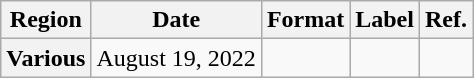<table class="wikitable plainrowheaders">
<tr>
<th scope="col">Region</th>
<th scope="col">Date</th>
<th scope="col">Format</th>
<th scope="col">Label</th>
<th scope="col">Ref.</th>
</tr>
<tr>
<th scope="row">Various</th>
<td>August 19, 2022</td>
<td></td>
<td></td>
<td></td>
</tr>
</table>
